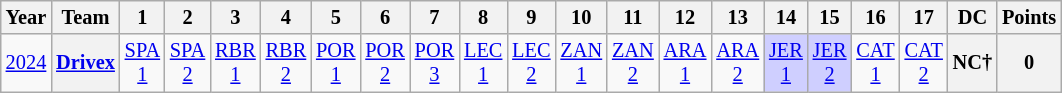<table class="wikitable" style="text-align:center; font-size:85%">
<tr>
<th>Year</th>
<th>Team</th>
<th>1</th>
<th>2</th>
<th>3</th>
<th>4</th>
<th>5</th>
<th>6</th>
<th>7</th>
<th>8</th>
<th>9</th>
<th>10</th>
<th>11</th>
<th>12</th>
<th>13</th>
<th>14</th>
<th>15</th>
<th>16</th>
<th>17</th>
<th>DC</th>
<th>Points</th>
</tr>
<tr>
<td><a href='#'>2024</a></td>
<th nowrap><a href='#'>Drivex</a></th>
<td><a href='#'>SPA<br>1</a></td>
<td><a href='#'>SPA<br>2</a></td>
<td><a href='#'>RBR<br>1</a></td>
<td><a href='#'>RBR<br>2</a></td>
<td><a href='#'>POR<br>1</a></td>
<td><a href='#'>POR<br>2</a></td>
<td><a href='#'>POR<br>3</a></td>
<td><a href='#'>LEC<br>1</a></td>
<td><a href='#'>LEC<br>2</a></td>
<td><a href='#'>ZAN<br>1</a></td>
<td><a href='#'>ZAN<br>2</a></td>
<td><a href='#'>ARA<br>1</a></td>
<td><a href='#'>ARA<br>2</a></td>
<td style="background:#CFCFFF;"><a href='#'>JER<br>1</a><br></td>
<td style="background:#CFCFFF;"><a href='#'>JER<br>2</a><br></td>
<td><a href='#'>CAT<br>1</a></td>
<td><a href='#'>CAT<br>2</a></td>
<th>NC†</th>
<th>0</th>
</tr>
</table>
